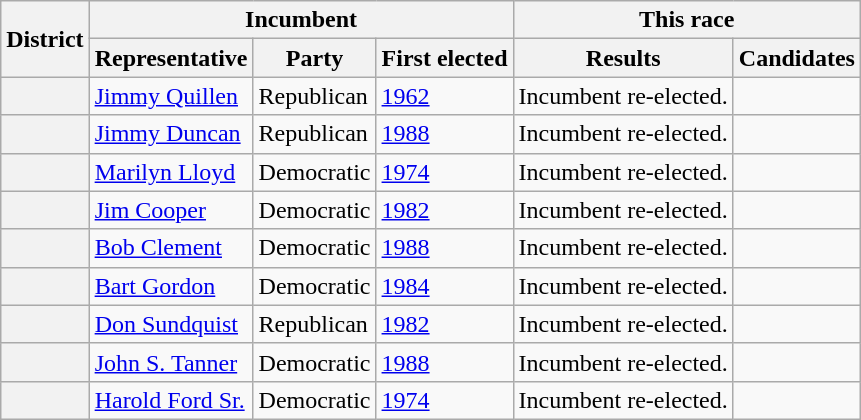<table class=wikitable>
<tr>
<th rowspan=2>District</th>
<th colspan=3>Incumbent</th>
<th colspan=2>This race</th>
</tr>
<tr>
<th>Representative</th>
<th>Party</th>
<th>First elected</th>
<th>Results</th>
<th>Candidates</th>
</tr>
<tr>
<th></th>
<td><a href='#'>Jimmy Quillen</a></td>
<td>Republican</td>
<td><a href='#'>1962</a></td>
<td>Incumbent re-elected.</td>
<td nowrap></td>
</tr>
<tr>
<th></th>
<td><a href='#'>Jimmy Duncan</a></td>
<td>Republican</td>
<td><a href='#'>1988</a></td>
<td>Incumbent re-elected.</td>
<td nowrap></td>
</tr>
<tr>
<th></th>
<td><a href='#'>Marilyn Lloyd</a></td>
<td>Democratic</td>
<td><a href='#'>1974</a></td>
<td>Incumbent re-elected.</td>
<td nowrap></td>
</tr>
<tr>
<th></th>
<td><a href='#'>Jim Cooper</a></td>
<td>Democratic</td>
<td><a href='#'>1982</a></td>
<td>Incumbent re-elected.</td>
<td nowrap></td>
</tr>
<tr>
<th></th>
<td><a href='#'>Bob Clement</a></td>
<td>Democratic</td>
<td><a href='#'>1988</a></td>
<td>Incumbent re-elected.</td>
<td nowrap></td>
</tr>
<tr>
<th></th>
<td><a href='#'>Bart Gordon</a></td>
<td>Democratic</td>
<td><a href='#'>1984</a></td>
<td>Incumbent re-elected.</td>
<td nowrap></td>
</tr>
<tr>
<th></th>
<td><a href='#'>Don Sundquist</a></td>
<td>Republican</td>
<td><a href='#'>1982</a></td>
<td>Incumbent re-elected.</td>
<td nowrap></td>
</tr>
<tr>
<th></th>
<td><a href='#'>John S. Tanner</a></td>
<td>Democratic</td>
<td><a href='#'>1988</a></td>
<td>Incumbent re-elected.</td>
<td nowrap></td>
</tr>
<tr>
<th></th>
<td><a href='#'>Harold Ford Sr.</a></td>
<td>Democratic</td>
<td><a href='#'>1974</a></td>
<td>Incumbent re-elected.</td>
<td nowrap></td>
</tr>
</table>
